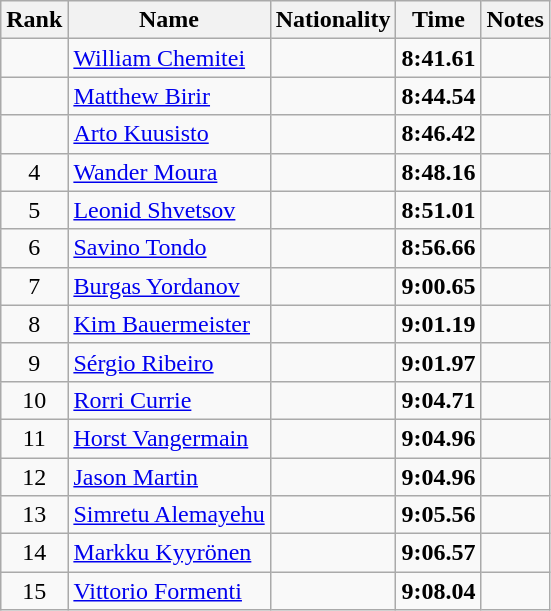<table class="wikitable sortable" style="text-align:center">
<tr>
<th>Rank</th>
<th>Name</th>
<th>Nationality</th>
<th>Time</th>
<th>Notes</th>
</tr>
<tr>
<td></td>
<td align=left><a href='#'>William Chemitei</a></td>
<td align=left></td>
<td><strong>8:41.61</strong></td>
<td></td>
</tr>
<tr>
<td></td>
<td align=left><a href='#'>Matthew Birir</a></td>
<td align=left></td>
<td><strong>8:44.54</strong></td>
<td></td>
</tr>
<tr>
<td></td>
<td align=left><a href='#'>Arto Kuusisto</a></td>
<td align=left></td>
<td><strong>8:46.42</strong></td>
<td></td>
</tr>
<tr>
<td>4</td>
<td align=left><a href='#'>Wander Moura</a></td>
<td align=left></td>
<td><strong>8:48.16</strong></td>
<td></td>
</tr>
<tr>
<td>5</td>
<td align=left><a href='#'>Leonid Shvetsov</a></td>
<td align=left></td>
<td><strong>8:51.01</strong></td>
<td></td>
</tr>
<tr>
<td>6</td>
<td align=left><a href='#'>Savino Tondo</a></td>
<td align=left></td>
<td><strong>8:56.66</strong></td>
<td></td>
</tr>
<tr>
<td>7</td>
<td align=left><a href='#'>Burgas Yordanov</a></td>
<td align=left></td>
<td><strong>9:00.65</strong></td>
<td></td>
</tr>
<tr>
<td>8</td>
<td align=left><a href='#'>Kim Bauermeister</a></td>
<td align=left></td>
<td><strong>9:01.19</strong></td>
<td></td>
</tr>
<tr>
<td>9</td>
<td align=left><a href='#'>Sérgio Ribeiro</a></td>
<td align=left></td>
<td><strong>9:01.97</strong></td>
<td></td>
</tr>
<tr>
<td>10</td>
<td align=left><a href='#'>Rorri Currie</a></td>
<td align=left></td>
<td><strong>9:04.71</strong></td>
<td></td>
</tr>
<tr>
<td>11</td>
<td align=left><a href='#'>Horst Vangermain</a></td>
<td align=left></td>
<td><strong>9:04.96</strong></td>
<td></td>
</tr>
<tr>
<td>12</td>
<td align=left><a href='#'>Jason Martin</a></td>
<td align=left></td>
<td><strong>9:04.96</strong></td>
<td></td>
</tr>
<tr>
<td>13</td>
<td align=left><a href='#'>Simretu Alemayehu</a></td>
<td align=left></td>
<td><strong>9:05.56</strong></td>
<td></td>
</tr>
<tr>
<td>14</td>
<td align=left><a href='#'>Markku Kyyrönen</a></td>
<td align=left></td>
<td><strong>9:06.57</strong></td>
<td></td>
</tr>
<tr>
<td>15</td>
<td align=left><a href='#'>Vittorio Formenti</a></td>
<td align=left></td>
<td><strong>9:08.04</strong></td>
<td></td>
</tr>
</table>
